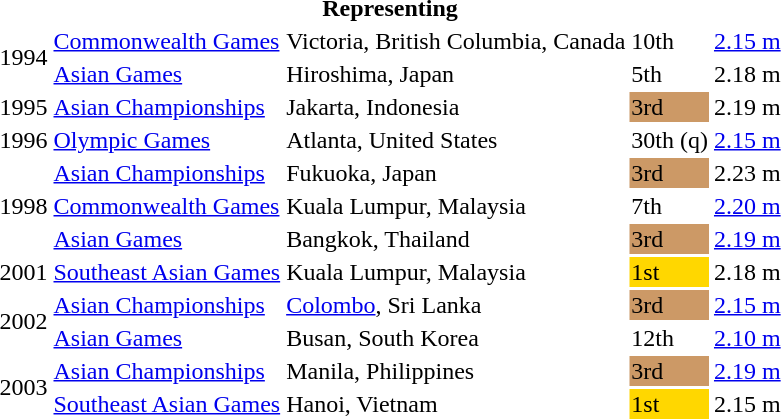<table>
<tr>
<th colspan="5">Representing </th>
</tr>
<tr>
<td rowspan=2>1994</td>
<td><a href='#'>Commonwealth Games</a></td>
<td>Victoria, British Columbia, Canada</td>
<td>10th</td>
<td><a href='#'>2.15 m</a></td>
</tr>
<tr>
<td><a href='#'>Asian Games</a></td>
<td>Hiroshima, Japan</td>
<td>5th</td>
<td>2.18 m</td>
</tr>
<tr>
<td>1995</td>
<td><a href='#'>Asian Championships</a></td>
<td>Jakarta, Indonesia</td>
<td bgcolor=cc9966>3rd</td>
<td>2.19 m</td>
</tr>
<tr>
<td>1996</td>
<td><a href='#'>Olympic Games</a></td>
<td>Atlanta, United States</td>
<td>30th (q)</td>
<td><a href='#'>2.15 m</a></td>
</tr>
<tr>
<td rowspan=3>1998</td>
<td><a href='#'>Asian Championships</a></td>
<td>Fukuoka, Japan</td>
<td bgcolor=cc9966>3rd</td>
<td>2.23 m</td>
</tr>
<tr>
<td><a href='#'>Commonwealth Games</a></td>
<td>Kuala Lumpur, Malaysia</td>
<td>7th</td>
<td><a href='#'>2.20 m</a></td>
</tr>
<tr>
<td><a href='#'>Asian Games</a></td>
<td>Bangkok, Thailand</td>
<td bgcolor=cc9966>3rd</td>
<td><a href='#'>2.19 m</a></td>
</tr>
<tr>
<td>2001</td>
<td><a href='#'>Southeast Asian Games</a></td>
<td>Kuala Lumpur, Malaysia</td>
<td bgcolor=gold>1st</td>
<td>2.18 m</td>
</tr>
<tr>
<td rowspan=2>2002</td>
<td><a href='#'>Asian Championships</a></td>
<td><a href='#'>Colombo</a>, Sri Lanka</td>
<td bgcolor=cc9966>3rd</td>
<td><a href='#'>2.15 m</a></td>
</tr>
<tr>
<td><a href='#'>Asian Games</a></td>
<td>Busan, South Korea</td>
<td>12th</td>
<td><a href='#'>2.10 m</a></td>
</tr>
<tr>
<td rowspan=2>2003</td>
<td><a href='#'>Asian Championships</a></td>
<td>Manila, Philippines</td>
<td bgcolor=cc9966>3rd</td>
<td><a href='#'>2.19 m</a></td>
</tr>
<tr>
<td><a href='#'>Southeast Asian Games</a></td>
<td>Hanoi, Vietnam</td>
<td bgcolor=gold>1st</td>
<td>2.15 m</td>
</tr>
</table>
